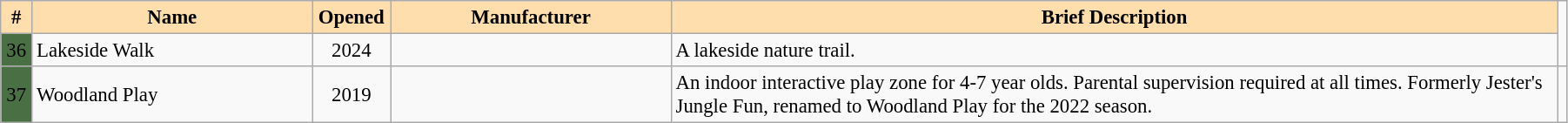<table class="wikitable" width=95% border=1 style="font-size: 95%">
<tr>
<th style="background:#ffdead" width=2%>#</th>
<th style="background:#ffdead" width=18%>Name</th>
<th style="background:#ffdead" width=5%>Opened</th>
<th style="background:#ffdead" width=18%>Manufacturer</th>
<th style="background:#ffdead" width=70%>Brief Description</th>
</tr>
<tr>
<td bgcolor="#4B6F44" height="10px" style="text-align: center;">36</td>
<td>Lakeside Walk</td>
<td style="text-align: center;">2024</td>
<td></td>
<td>A lakeside nature trail.</td>
</tr>
<tr>
<td bgcolor="#4B6F44" height="10px" style="text-align: center;">37</td>
<td>Woodland Play</td>
<td style="text-align: center;">2019</td>
<td></td>
<td>An indoor interactive play zone for 4-7 year olds. Parental supervision required at all times. Formerly Jester's Jungle Fun, renamed to Woodland Play for the 2022 season.</td>
<td></td>
</tr>
</table>
